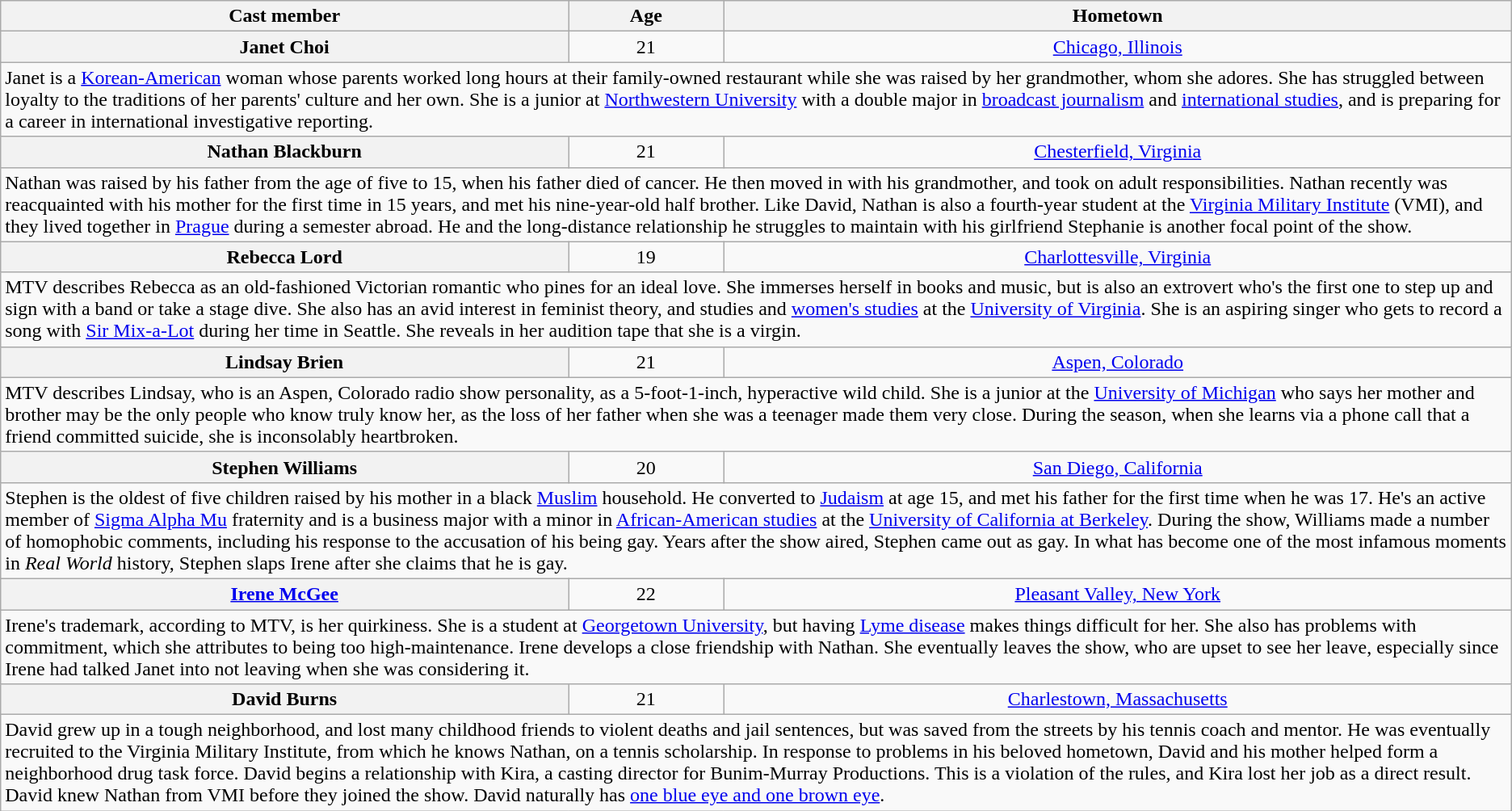<table class="wikitable sortable" style="text-align:center;">
<tr>
<th scope="col">Cast member</th>
<th scope="col">Age</th>
<th scope="col">Hometown</th>
</tr>
<tr>
<th scope="row">Janet Choi</th>
<td>21</td>
<td><a href='#'>Chicago, Illinois</a></td>
</tr>
<tr class="expand-child">
<td colspan="3" align="left">Janet is a <a href='#'>Korean-American</a> woman whose parents worked long hours at their family-owned restaurant while she was raised by her grandmother, whom she adores. She has struggled between loyalty to the traditions of her parents' culture and her own. She is a junior at <a href='#'>Northwestern University</a> with a double major in <a href='#'>broadcast journalism</a> and <a href='#'>international studies</a>, and is preparing for a career in international investigative reporting.</td>
</tr>
<tr>
<th scope="row">Nathan Blackburn</th>
<td>21</td>
<td><a href='#'>Chesterfield, Virginia</a></td>
</tr>
<tr class="expand-child">
<td colspan="3" align="left">Nathan was raised by his father from the age of five to 15, when his father died of cancer. He then moved in with his grandmother, and took on adult responsibilities. Nathan recently was reacquainted with his mother for the first time in 15 years, and met his nine-year-old half brother. Like David, Nathan is also a fourth-year student at the <a href='#'>Virginia Military Institute</a> (VMI), and they lived together in <a href='#'>Prague</a> during a semester abroad. He and the long-distance relationship he struggles to maintain with his girlfriend Stephanie is another focal point of the show.</td>
</tr>
<tr>
<th scope="row">Rebecca Lord</th>
<td>19</td>
<td><a href='#'>Charlottesville, Virginia</a></td>
</tr>
<tr class="expand-child">
<td colspan="3" align="left">MTV describes Rebecca as an old-fashioned Victorian romantic who pines for an ideal love. She immerses herself in books and music, but is also an extrovert who's the first one to step up and sign with a band or take a stage dive. She also has an avid interest in feminist theory, and studies and <a href='#'>women's studies</a> at the <a href='#'>University of Virginia</a>. She is an aspiring singer who gets to record a song with <a href='#'>Sir Mix-a-Lot</a> during her time in Seattle. She reveals in her audition tape that she is a virgin.</td>
</tr>
<tr>
<th scope="row">Lindsay Brien</th>
<td>21</td>
<td><a href='#'>Aspen, Colorado</a></td>
</tr>
<tr class="expand-child">
<td colspan="3" align="left">MTV describes Lindsay, who is an Aspen, Colorado radio show personality, as a 5-foot-1-inch, hyperactive wild child. She is a junior at the <a href='#'>University of Michigan</a> who says her mother and brother may be the only people who know truly know her, as the loss of her father when she was a teenager made them very close. During the season, when she learns via a phone call that a friend committed suicide, she is inconsolably heartbroken.</td>
</tr>
<tr>
<th scope="row">Stephen Williams</th>
<td>20</td>
<td><a href='#'>San Diego, California</a></td>
</tr>
<tr class="expand-child">
<td colspan="3" align="left">Stephen is the oldest of five children raised by his mother in a black <a href='#'>Muslim</a> household. He converted to <a href='#'>Judaism</a> at age 15, and met his father for the first time when he was 17. He's an active member of <a href='#'>Sigma Alpha Mu</a> fraternity and is a business major with a minor in <a href='#'>African-American studies</a> at the <a href='#'>University of California at Berkeley</a>.  During the show, Williams made a number of homophobic comments, including his response to the accusation of his being gay. Years after the show aired, Stephen came out as gay. In what has become one of the most infamous moments in <em>Real World</em> history, Stephen slaps Irene after she claims that he is gay.</td>
</tr>
<tr>
<th scope="row"><a href='#'>Irene McGee</a></th>
<td>22</td>
<td><a href='#'>Pleasant Valley, New York</a></td>
</tr>
<tr class="expand-child">
<td colspan="3" align="left">Irene's trademark, according to MTV, is her quirkiness. She is a student at <a href='#'>Georgetown University</a>, but having <a href='#'>Lyme disease</a> makes things difficult for her. She also has problems with commitment, which she attributes to being too high-maintenance. Irene develops a close friendship with Nathan. She eventually leaves the show, who are upset to see her leave, especially since Irene had talked Janet into not leaving when she was considering it.</td>
</tr>
<tr>
<th scope="row">David Burns</th>
<td>21</td>
<td><a href='#'>Charlestown, Massachusetts</a></td>
</tr>
<tr class="expand-child">
<td colspan="3" align="left">David grew up in a tough neighborhood, and lost many childhood friends to violent deaths and jail sentences, but was  saved from the streets by his tennis coach and mentor. He was eventually recruited to the Virginia Military Institute, from which he knows Nathan, on a tennis scholarship. In response to problems in his beloved hometown, David and his mother helped form a neighborhood drug task force. David begins a relationship with Kira, a casting director for Bunim-Murray Productions. This is a violation of the rules, and Kira lost her job as a direct result. David knew Nathan from VMI before they joined the show. David naturally has <a href='#'>one blue eye and one brown eye</a>.</td>
</tr>
</table>
